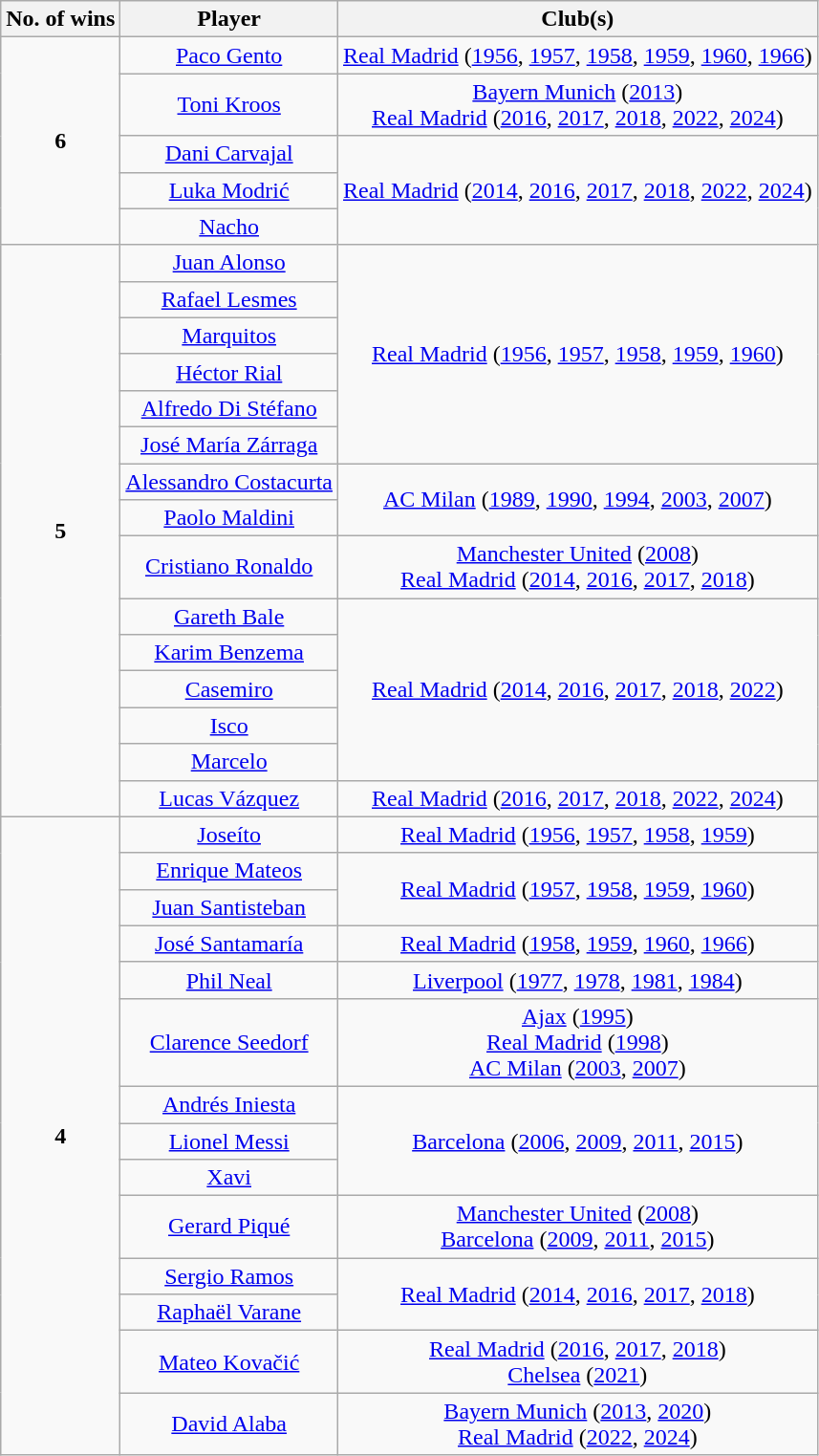<table class="wikitable sortable" style="text-align:center">
<tr>
<th>No. of wins</th>
<th>Player</th>
<th>Club(s)</th>
</tr>
<tr>
<td rowspan=5 align="center"><strong>6</strong></td>
<td><a href='#'>Paco Gento</a></td>
<td><a href='#'>Real Madrid</a> (<a href='#'>1956</a>, <a href='#'>1957</a>, <a href='#'>1958</a>, <a href='#'>1959</a>, <a href='#'>1960</a>, <a href='#'>1966</a>)</td>
</tr>
<tr>
<td><a href='#'>Toni Kroos</a></td>
<td><a href='#'>Bayern Munich</a> (<a href='#'>2013</a>)<br><a href='#'>Real Madrid</a> (<a href='#'>2016</a>, <a href='#'>2017</a>, <a href='#'>2018</a>, <a href='#'>2022</a>, <a href='#'>2024</a>)</td>
</tr>
<tr>
<td><a href='#'>Dani Carvajal</a></td>
<td rowspan=3><a href='#'>Real Madrid</a> (<a href='#'>2014</a>, <a href='#'>2016</a>, <a href='#'>2017</a>, <a href='#'>2018</a>, <a href='#'>2022</a>, <a href='#'>2024</a>)</td>
</tr>
<tr>
<td><a href='#'>Luka Modrić</a></td>
</tr>
<tr>
<td><a href='#'>Nacho</a></td>
</tr>
<tr>
<td rowspan=15 align="center"><strong>5</strong></td>
<td><a href='#'>Juan Alonso</a></td>
<td rowspan=6><a href='#'>Real Madrid</a> (<a href='#'>1956</a>, <a href='#'>1957</a>, <a href='#'>1958</a>, <a href='#'>1959</a>, <a href='#'>1960</a>)</td>
</tr>
<tr>
<td><a href='#'>Rafael Lesmes</a></td>
</tr>
<tr>
<td><a href='#'>Marquitos</a></td>
</tr>
<tr>
<td><a href='#'>Héctor Rial</a></td>
</tr>
<tr>
<td><a href='#'>Alfredo Di Stéfano</a></td>
</tr>
<tr>
<td><a href='#'>José María Zárraga</a></td>
</tr>
<tr>
<td><a href='#'>Alessandro Costacurta</a></td>
<td rowspan=2><a href='#'>AC Milan</a> (<a href='#'>1989</a>, <a href='#'>1990</a>, <a href='#'>1994</a>, <a href='#'>2003</a>, <a href='#'>2007</a>)</td>
</tr>
<tr>
<td><a href='#'>Paolo Maldini</a></td>
</tr>
<tr>
<td><a href='#'>Cristiano Ronaldo</a></td>
<td><a href='#'>Manchester United</a> (<a href='#'>2008</a>)<br><a href='#'>Real Madrid</a> (<a href='#'>2014</a>, <a href='#'>2016</a>, <a href='#'>2017</a>, <a href='#'>2018</a>)</td>
</tr>
<tr>
<td><a href='#'>Gareth Bale</a></td>
<td rowspan=5><a href='#'>Real Madrid</a> (<a href='#'>2014</a>, <a href='#'>2016</a>, <a href='#'>2017</a>, <a href='#'>2018</a>, <a href='#'>2022</a>)</td>
</tr>
<tr>
<td><a href='#'>Karim Benzema</a></td>
</tr>
<tr>
<td><a href='#'>Casemiro</a></td>
</tr>
<tr>
<td><a href='#'>Isco</a></td>
</tr>
<tr>
<td><a href='#'>Marcelo</a></td>
</tr>
<tr>
<td><a href='#'>Lucas Vázquez</a></td>
<td><a href='#'>Real Madrid</a> (<a href='#'>2016</a>, <a href='#'>2017</a>, <a href='#'>2018</a>, <a href='#'>2022</a>, <a href='#'>2024</a>)</td>
</tr>
<tr>
<td rowspan=14 align="center"><strong>4</strong></td>
<td><a href='#'>Joseíto</a></td>
<td><a href='#'>Real Madrid</a> (<a href='#'>1956</a>, <a href='#'>1957</a>, <a href='#'>1958</a>, <a href='#'>1959</a>)</td>
</tr>
<tr>
<td><a href='#'>Enrique Mateos</a></td>
<td rowspan=2><a href='#'>Real Madrid</a> (<a href='#'>1957</a>, <a href='#'>1958</a>, <a href='#'>1959</a>, <a href='#'>1960</a>)</td>
</tr>
<tr>
<td><a href='#'>Juan Santisteban</a></td>
</tr>
<tr>
<td><a href='#'>José Santamaría</a></td>
<td><a href='#'>Real Madrid</a> (<a href='#'>1958</a>, <a href='#'>1959</a>, <a href='#'>1960</a>, <a href='#'>1966</a>)</td>
</tr>
<tr>
<td><a href='#'>Phil Neal</a></td>
<td><a href='#'>Liverpool</a> (<a href='#'>1977</a>, <a href='#'>1978</a>, <a href='#'>1981</a>, <a href='#'>1984</a>)</td>
</tr>
<tr>
<td><a href='#'>Clarence Seedorf</a></td>
<td><a href='#'>Ajax</a> (<a href='#'>1995</a>)<br><a href='#'>Real Madrid</a> (<a href='#'>1998</a>)<br><a href='#'>AC Milan</a> (<a href='#'>2003</a>, <a href='#'>2007</a>)</td>
</tr>
<tr>
<td><a href='#'>Andrés Iniesta</a></td>
<td rowspan=3><a href='#'>Barcelona</a> (<a href='#'>2006</a>, <a href='#'>2009</a>, <a href='#'>2011</a>, <a href='#'>2015</a>)</td>
</tr>
<tr>
<td><a href='#'>Lionel Messi</a></td>
</tr>
<tr>
<td><a href='#'>Xavi</a></td>
</tr>
<tr>
<td><a href='#'>Gerard Piqué</a></td>
<td><a href='#'>Manchester United</a> (<a href='#'>2008</a>)<br><a href='#'>Barcelona</a> (<a href='#'>2009</a>, <a href='#'>2011</a>, <a href='#'>2015</a>)</td>
</tr>
<tr>
<td><a href='#'>Sergio Ramos</a></td>
<td rowspan=2><a href='#'>Real Madrid</a> (<a href='#'>2014</a>, <a href='#'>2016</a>, <a href='#'>2017</a>, <a href='#'>2018</a>)</td>
</tr>
<tr>
<td><a href='#'>Raphaël Varane</a></td>
</tr>
<tr>
<td><a href='#'>Mateo Kovačić</a></td>
<td><a href='#'>Real Madrid</a> (<a href='#'>2016</a>, <a href='#'>2017</a>, <a href='#'>2018</a>)<br> <a href='#'>Chelsea</a> (<a href='#'>2021</a>)</td>
</tr>
<tr>
<td><a href='#'>David Alaba</a></td>
<td><a href='#'>Bayern Munich</a> (<a href='#'>2013</a>, <a href='#'>2020</a>)<br><a href='#'>Real Madrid</a>  (<a href='#'>2022</a>, <a href='#'>2024</a>)</td>
</tr>
</table>
